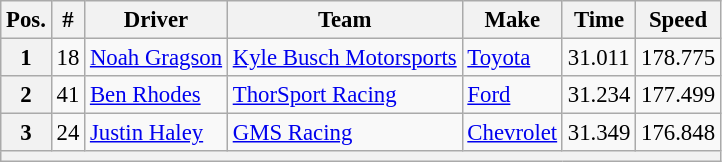<table class="wikitable" style="font-size:95%">
<tr>
<th>Pos.</th>
<th>#</th>
<th>Driver</th>
<th>Team</th>
<th>Make</th>
<th>Time</th>
<th>Speed</th>
</tr>
<tr>
<th>1</th>
<td>18</td>
<td><a href='#'>Noah Gragson</a></td>
<td><a href='#'>Kyle Busch Motorsports</a></td>
<td><a href='#'>Toyota</a></td>
<td>31.011</td>
<td>178.775</td>
</tr>
<tr>
<th>2</th>
<td>41</td>
<td><a href='#'>Ben Rhodes</a></td>
<td><a href='#'>ThorSport Racing</a></td>
<td><a href='#'>Ford</a></td>
<td>31.234</td>
<td>177.499</td>
</tr>
<tr>
<th>3</th>
<td>24</td>
<td><a href='#'>Justin Haley</a></td>
<td><a href='#'>GMS Racing</a></td>
<td><a href='#'>Chevrolet</a></td>
<td>31.349</td>
<td>176.848</td>
</tr>
<tr>
<th colspan="7"></th>
</tr>
</table>
